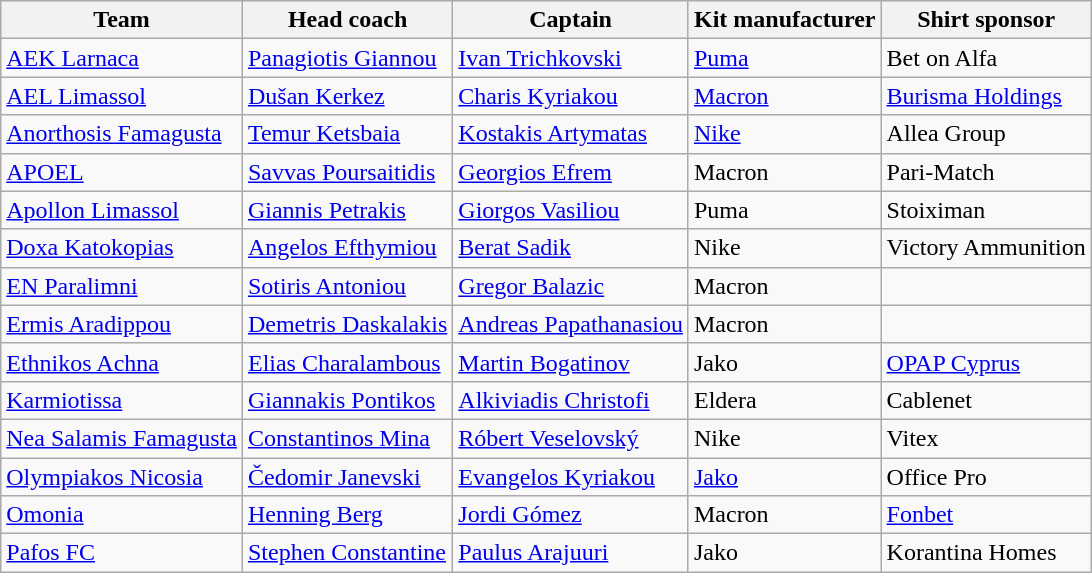<table class="wikitable sortable" style="text-align: left;">
<tr>
<th>Team</th>
<th>Head coach</th>
<th>Captain</th>
<th>Kit manufacturer</th>
<th>Shirt sponsor</th>
</tr>
<tr>
<td><a href='#'>AEK Larnaca</a></td>
<td> <a href='#'>Panagiotis Giannou</a></td>
<td> <a href='#'>Ivan Trichkovski</a></td>
<td><a href='#'>Puma</a></td>
<td>Bet on Alfa</td>
</tr>
<tr>
<td><a href='#'>AEL Limassol</a></td>
<td> <a href='#'>Dušan Kerkez</a></td>
<td> <a href='#'>Charis Kyriakou</a></td>
<td><a href='#'>Macron</a></td>
<td><a href='#'>Burisma Holdings</a></td>
</tr>
<tr>
<td><a href='#'>Anorthosis Famagusta</a></td>
<td> <a href='#'>Temur Ketsbaia</a></td>
<td> <a href='#'>Kostakis Artymatas</a></td>
<td><a href='#'>Nike</a></td>
<td>Allea Group</td>
</tr>
<tr>
<td><a href='#'>APOEL</a></td>
<td> <a href='#'>Savvas Poursaitidis</a></td>
<td> <a href='#'>Georgios Efrem</a></td>
<td>Macron</td>
<td>Pari-Match</td>
</tr>
<tr>
<td><a href='#'>Apollon Limassol</a></td>
<td> <a href='#'>Giannis Petrakis</a></td>
<td> <a href='#'>Giorgos Vasiliou</a></td>
<td>Puma</td>
<td>Stoiximan</td>
</tr>
<tr>
<td><a href='#'>Doxa Katokopias</a></td>
<td> <a href='#'>Angelos Efthymiou</a></td>
<td> <a href='#'>Berat Sadik</a></td>
<td>Nike</td>
<td>Victory Ammunition</td>
</tr>
<tr>
<td><a href='#'>EN Paralimni</a></td>
<td> <a href='#'>Sotiris Antoniou</a></td>
<td> <a href='#'>Gregor Balazic</a></td>
<td>Macron</td>
<td></td>
</tr>
<tr>
<td><a href='#'>Ermis Aradippou</a></td>
<td> <a href='#'>Demetris Daskalakis</a></td>
<td> <a href='#'>Andreas Papathanasiou</a></td>
<td>Macron</td>
<td></td>
</tr>
<tr>
<td><a href='#'>Ethnikos Achna</a></td>
<td> <a href='#'>Elias Charalambous</a></td>
<td> <a href='#'>Martin Bogatinov</a></td>
<td>Jako</td>
<td><a href='#'>OPAP Cyprus</a></td>
</tr>
<tr>
<td><a href='#'>Karmiotissa</a></td>
<td> <a href='#'>Giannakis Pontikos</a></td>
<td> <a href='#'>Alkiviadis Christofi</a></td>
<td>Eldera</td>
<td>Cablenet</td>
</tr>
<tr>
<td><a href='#'>Nea Salamis Famagusta</a></td>
<td> <a href='#'>Constantinos Mina</a></td>
<td> <a href='#'>Róbert Veselovský</a></td>
<td>Nike</td>
<td>Vitex</td>
</tr>
<tr>
<td><a href='#'>Olympiakos Nicosia</a></td>
<td> <a href='#'>Čedomir Janevski</a></td>
<td> <a href='#'>Evangelos Kyriakou</a></td>
<td><a href='#'>Jako</a></td>
<td>Office Pro</td>
</tr>
<tr>
<td><a href='#'>Omonia</a></td>
<td> <a href='#'>Henning Berg</a></td>
<td> <a href='#'>Jordi Gómez</a></td>
<td>Macron</td>
<td><a href='#'>Fonbet</a></td>
</tr>
<tr>
<td><a href='#'>Pafos FC</a></td>
<td> <a href='#'>Stephen Constantine</a></td>
<td> <a href='#'>Paulus Arajuuri</a></td>
<td>Jako</td>
<td>Korantina Homes</td>
</tr>
</table>
